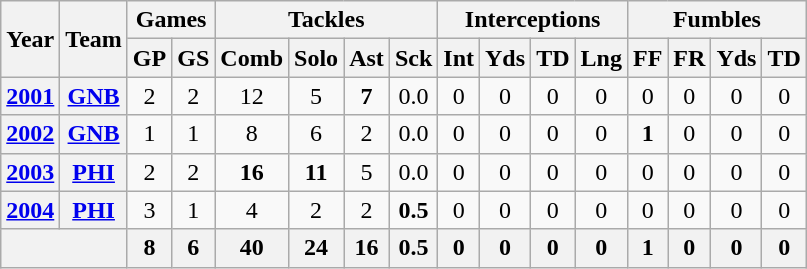<table class="wikitable" style="text-align:center">
<tr>
<th rowspan="2">Year</th>
<th rowspan="2">Team</th>
<th colspan="2">Games</th>
<th colspan="4">Tackles</th>
<th colspan="4">Interceptions</th>
<th colspan="4">Fumbles</th>
</tr>
<tr>
<th>GP</th>
<th>GS</th>
<th>Comb</th>
<th>Solo</th>
<th>Ast</th>
<th>Sck</th>
<th>Int</th>
<th>Yds</th>
<th>TD</th>
<th>Lng</th>
<th>FF</th>
<th>FR</th>
<th>Yds</th>
<th>TD</th>
</tr>
<tr>
<th><a href='#'>2001</a></th>
<th><a href='#'>GNB</a></th>
<td>2</td>
<td>2</td>
<td>12</td>
<td>5</td>
<td><strong>7</strong></td>
<td>0.0</td>
<td>0</td>
<td>0</td>
<td>0</td>
<td>0</td>
<td>0</td>
<td>0</td>
<td>0</td>
<td>0</td>
</tr>
<tr>
<th><a href='#'>2002</a></th>
<th><a href='#'>GNB</a></th>
<td>1</td>
<td>1</td>
<td>8</td>
<td>6</td>
<td>2</td>
<td>0.0</td>
<td>0</td>
<td>0</td>
<td>0</td>
<td>0</td>
<td><strong>1</strong></td>
<td>0</td>
<td>0</td>
<td>0</td>
</tr>
<tr>
<th><a href='#'>2003</a></th>
<th><a href='#'>PHI</a></th>
<td>2</td>
<td>2</td>
<td><strong>16</strong></td>
<td><strong>11</strong></td>
<td>5</td>
<td>0.0</td>
<td>0</td>
<td>0</td>
<td>0</td>
<td>0</td>
<td>0</td>
<td>0</td>
<td>0</td>
<td>0</td>
</tr>
<tr>
<th><a href='#'>2004</a></th>
<th><a href='#'>PHI</a></th>
<td>3</td>
<td>1</td>
<td>4</td>
<td>2</td>
<td>2</td>
<td><strong>0.5</strong></td>
<td>0</td>
<td>0</td>
<td>0</td>
<td>0</td>
<td>0</td>
<td>0</td>
<td>0</td>
<td>0</td>
</tr>
<tr>
<th colspan="2"></th>
<th>8</th>
<th>6</th>
<th>40</th>
<th>24</th>
<th>16</th>
<th>0.5</th>
<th>0</th>
<th>0</th>
<th>0</th>
<th>0</th>
<th>1</th>
<th>0</th>
<th>0</th>
<th>0</th>
</tr>
</table>
